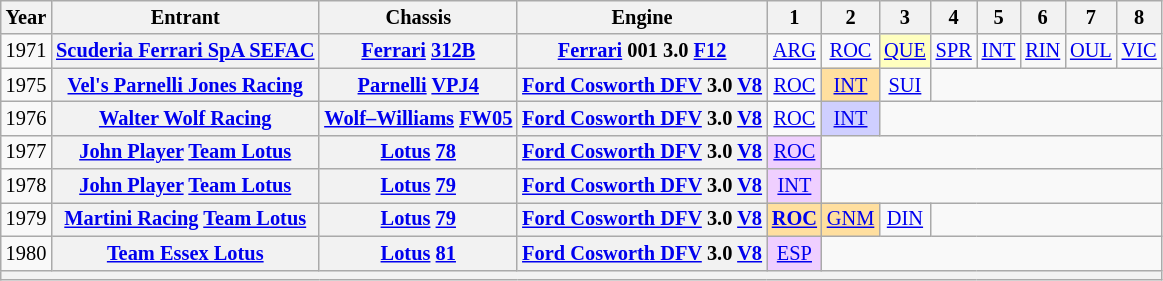<table class="wikitable" style="text-align:center; font-size:85%">
<tr>
<th>Year</th>
<th>Entrant</th>
<th>Chassis</th>
<th>Engine</th>
<th>1</th>
<th>2</th>
<th>3</th>
<th>4</th>
<th>5</th>
<th>6</th>
<th>7</th>
<th>8</th>
</tr>
<tr>
<td>1971</td>
<th nowrap><a href='#'>Scuderia Ferrari SpA SEFAC</a></th>
<th nowrap><a href='#'>Ferrari</a> <a href='#'>312B</a></th>
<th nowrap><a href='#'>Ferrari</a> 001 3.0 <a href='#'>F12</a></th>
<td><a href='#'>ARG</a></td>
<td><a href='#'>ROC</a></td>
<td style="background:#ffffbf;"><a href='#'>QUE</a><br></td>
<td><a href='#'>SPR</a></td>
<td><a href='#'>INT</a></td>
<td><a href='#'>RIN</a></td>
<td><a href='#'>OUL</a></td>
<td><a href='#'>VIC</a></td>
</tr>
<tr>
<td>1975</td>
<th nowrap><a href='#'>Vel's Parnelli Jones Racing</a></th>
<th nowrap><a href='#'>Parnelli</a> <a href='#'>VPJ4</a></th>
<th nowrap><a href='#'>Ford Cosworth DFV</a> 3.0 <a href='#'>V8</a></th>
<td><a href='#'>ROC</a></td>
<td style="background:#ffdf9f;"><a href='#'>INT</a><br></td>
<td><a href='#'>SUI</a></td>
<td colspan=5></td>
</tr>
<tr>
<td>1976</td>
<th nowrap><a href='#'>Walter Wolf Racing</a></th>
<th nowrap><a href='#'>Wolf–Williams</a> <a href='#'>FW05</a></th>
<th nowrap><a href='#'>Ford Cosworth DFV</a> 3.0 <a href='#'>V8</a></th>
<td><a href='#'>ROC</a></td>
<td style="background:#cfcfff;"><a href='#'>INT</a><br></td>
<td colspan=6></td>
</tr>
<tr>
<td>1977</td>
<th nowrap><a href='#'>John Player</a> <a href='#'>Team Lotus</a></th>
<th nowrap><a href='#'>Lotus</a> <a href='#'>78</a></th>
<th nowrap><a href='#'>Ford Cosworth DFV</a> 3.0 <a href='#'>V8</a></th>
<td style="background:#efcfff;"><a href='#'>ROC</a><br></td>
<td colspan=7></td>
</tr>
<tr>
<td>1978</td>
<th nowrap><a href='#'>John Player</a> <a href='#'>Team Lotus</a></th>
<th nowrap><a href='#'>Lotus</a> <a href='#'>79</a></th>
<th nowrap><a href='#'>Ford Cosworth DFV</a> 3.0 <a href='#'>V8</a></th>
<td style="background:#efcfff;"><a href='#'>INT</a><br></td>
<td colspan=7></td>
</tr>
<tr>
<td>1979</td>
<th nowrap><a href='#'>Martini Racing</a> <a href='#'>Team Lotus</a></th>
<th nowrap><a href='#'>Lotus</a> <a href='#'>79</a></th>
<th nowrap><a href='#'>Ford Cosworth DFV</a> 3.0 <a href='#'>V8</a></th>
<td style="background:#ffdf9f;"><strong><a href='#'>ROC</a></strong><br></td>
<td style="background:#ffdf9f;"><a href='#'>GNM</a><br></td>
<td><a href='#'>DIN</a></td>
<td colspan=5></td>
</tr>
<tr>
<td>1980</td>
<th nowrap><a href='#'>Team Essex Lotus</a></th>
<th nowrap><a href='#'>Lotus</a> <a href='#'>81</a></th>
<th nowrap><a href='#'>Ford Cosworth DFV</a> 3.0 <a href='#'>V8</a></th>
<td style="background:#efcfff;"><a href='#'>ESP</a><br></td>
<td colspan=7></td>
</tr>
<tr>
<th colspan="12"></th>
</tr>
</table>
